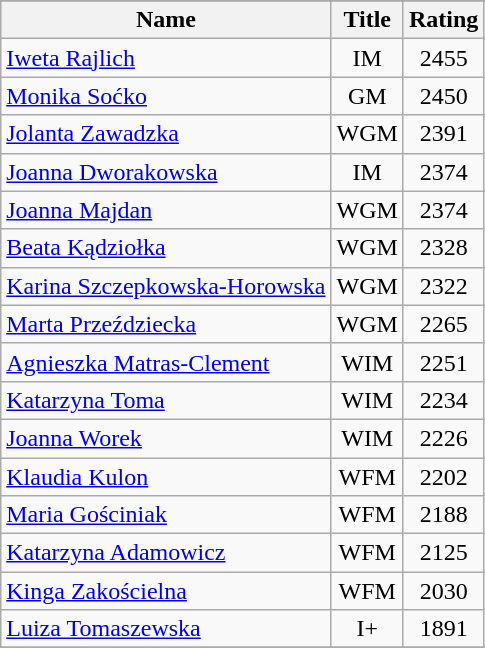<table class="wikitable" align=center style="font-size:100%;">
<tr>
</tr>
<tr style="background:#efefef;">
<th>Name</th>
<th>Title</th>
<th>Rating</th>
</tr>
<tr>
<td align=left><a href='#'>Iweta Rajlich</a></td>
<td align=center>IM</td>
<td align=center>2455</td>
</tr>
<tr>
<td align=left><a href='#'>Monika Soćko</a></td>
<td align=center>GM</td>
<td align=center>2450</td>
</tr>
<tr>
<td align=left><a href='#'>Jolanta Zawadzka</a></td>
<td align=center>WGM</td>
<td align=center>2391</td>
</tr>
<tr>
<td align=left><a href='#'>Joanna Dworakowska</a></td>
<td align=center>IM</td>
<td align=center>2374</td>
</tr>
<tr>
<td align=left><a href='#'>Joanna Majdan</a></td>
<td align=center>WGM</td>
<td align=center>2374</td>
</tr>
<tr>
<td align=left><a href='#'>Beata Kądziołka</a></td>
<td align=center>WGM</td>
<td align=center>2328</td>
</tr>
<tr>
<td align=left><a href='#'>Karina Szczepkowska-Horowska</a></td>
<td align=center>WGM</td>
<td align=center>2322</td>
</tr>
<tr>
<td align=left><a href='#'>Marta Przeździecka</a></td>
<td align=center>WGM</td>
<td align=center>2265</td>
</tr>
<tr>
<td align=left><a href='#'>Agnieszka Matras-Clement</a></td>
<td align=center>WIM</td>
<td align=center>2251</td>
</tr>
<tr>
<td align=left><a href='#'>Katarzyna Toma</a></td>
<td align=center>WIM</td>
<td align=center>2234</td>
</tr>
<tr>
<td align=left><a href='#'>Joanna Worek</a></td>
<td align=center>WIM</td>
<td align=center>2226</td>
</tr>
<tr>
<td align=left><a href='#'>Klaudia Kulon</a></td>
<td align=center>WFM</td>
<td align=center>2202</td>
</tr>
<tr>
<td align=left><a href='#'>Maria Gościniak</a></td>
<td align=center>WFM</td>
<td align=center>2188</td>
</tr>
<tr>
<td align=left><a href='#'>Katarzyna Adamowicz</a></td>
<td align=center>WFM</td>
<td align=center>2125</td>
</tr>
<tr>
<td align=left><a href='#'>Kinga Zakościelna</a></td>
<td align=center>WFM</td>
<td align=center>2030</td>
</tr>
<tr>
<td align=left><a href='#'>Luiza Tomaszewska</a></td>
<td align=center>I+</td>
<td align=center>1891</td>
</tr>
<tr>
</tr>
</table>
